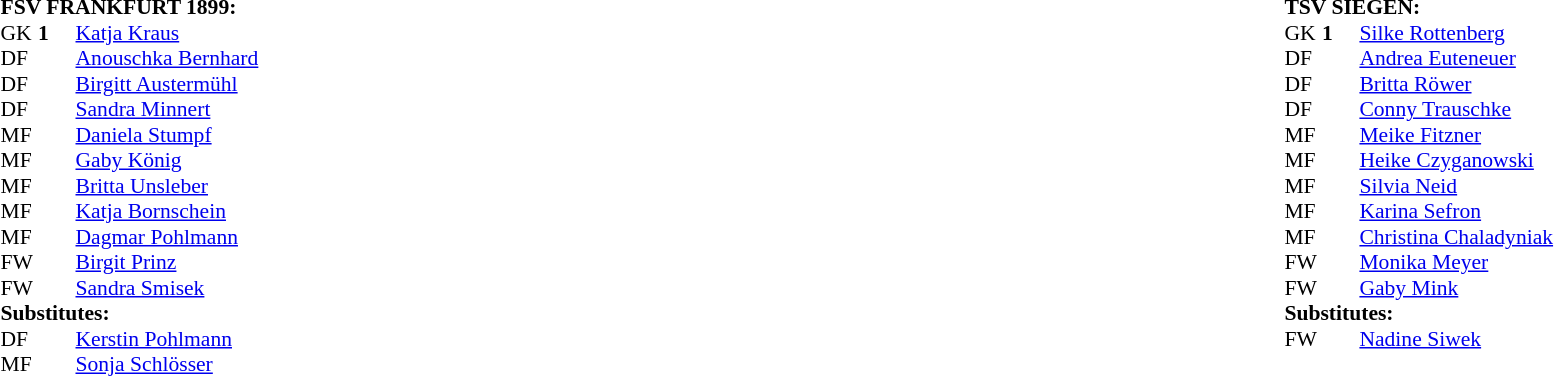<table width="100%">
<tr>
<td valign="top" width="50%"><br><table style="font-size: 90%" cellspacing="0" cellpadding="0">
<tr>
<td colspan="4"><strong>FSV FRANKFURT 1899:</strong></td>
</tr>
<tr>
<th width="25"></th>
<th width="25"></th>
</tr>
<tr>
<td>GK</td>
<td><strong>1</strong></td>
<td> <a href='#'>Katja Kraus</a></td>
</tr>
<tr>
<td>DF</td>
<td><strong></strong></td>
<td> <a href='#'>Anouschka Bernhard</a></td>
<td></td>
<td></td>
</tr>
<tr>
<td>DF</td>
<td><strong></strong></td>
<td> <a href='#'>Birgitt Austermühl</a></td>
</tr>
<tr>
<td>DF</td>
<td><strong></strong></td>
<td> <a href='#'>Sandra Minnert</a></td>
</tr>
<tr>
<td>MF</td>
<td><strong></strong></td>
<td> <a href='#'>Daniela Stumpf</a></td>
</tr>
<tr>
<td>MF</td>
<td><strong></strong></td>
<td> <a href='#'>Gaby König</a></td>
</tr>
<tr>
<td>MF</td>
<td><strong></strong></td>
<td> <a href='#'>Britta Unsleber</a></td>
</tr>
<tr>
<td>MF</td>
<td><strong></strong></td>
<td> <a href='#'>Katja Bornschein</a></td>
<td></td>
<td></td>
</tr>
<tr>
<td>MF</td>
<td><strong></strong></td>
<td> <a href='#'>Dagmar Pohlmann</a></td>
</tr>
<tr>
<td>FW</td>
<td><strong></strong></td>
<td> <a href='#'>Birgit Prinz</a></td>
</tr>
<tr>
<td>FW</td>
<td><strong></strong></td>
<td> <a href='#'>Sandra Smisek</a></td>
</tr>
<tr>
<td colspan=3><strong>Substitutes:</strong></td>
</tr>
<tr>
<td>DF</td>
<td><strong></strong></td>
<td> <a href='#'>Kerstin Pohlmann</a></td>
<td></td>
<td></td>
</tr>
<tr>
<td>MF</td>
<td><strong></strong></td>
<td> <a href='#'>Sonja Schlösser</a></td>
<td></td>
<td></td>
</tr>
</table>
</td>
<td></td>
<td valign="top" width="50%"><br><table style="font-size: 90%" cellspacing="0" cellpadding="0" align="center">
<tr>
<td colspan="4"><strong>TSV SIEGEN:</strong></td>
</tr>
<tr>
<th width="25"></th>
<th width="25"></th>
</tr>
<tr>
<td>GK</td>
<td><strong>1</strong></td>
<td> <a href='#'>Silke Rottenberg</a></td>
</tr>
<tr>
<td>DF</td>
<td><strong></strong></td>
<td> <a href='#'>Andrea Euteneuer</a></td>
</tr>
<tr>
<td>DF</td>
<td><strong></strong></td>
<td> <a href='#'>Britta Röwer</a></td>
</tr>
<tr>
<td>DF</td>
<td><strong></strong></td>
<td> <a href='#'>Conny Trauschke</a></td>
</tr>
<tr>
<td>MF</td>
<td><strong></strong></td>
<td> <a href='#'>Meike Fitzner</a></td>
</tr>
<tr>
<td>MF</td>
<td><strong></strong></td>
<td> <a href='#'>Heike Czyganowski</a></td>
</tr>
<tr>
<td>MF</td>
<td><strong></strong></td>
<td> <a href='#'>Silvia Neid</a></td>
</tr>
<tr>
<td>MF</td>
<td><strong></strong></td>
<td> <a href='#'>Karina Sefron</a></td>
</tr>
<tr>
<td>MF</td>
<td><strong></strong></td>
<td> <a href='#'>Christina Chaladyniak</a></td>
</tr>
<tr>
<td>FW</td>
<td><strong></strong></td>
<td> <a href='#'>Monika Meyer</a></td>
</tr>
<tr>
<td>FW</td>
<td><strong></strong></td>
<td> <a href='#'>Gaby Mink</a></td>
<td></td>
<td></td>
</tr>
<tr>
<td colspan=3><strong>Substitutes:</strong></td>
</tr>
<tr>
<td>FW</td>
<td><strong></strong></td>
<td> <a href='#'>Nadine Siwek</a></td>
<td></td>
<td></td>
</tr>
</table>
</td>
</tr>
</table>
